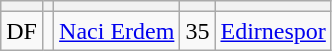<table class="wikitable sortable" style="text-align: center">
<tr>
<th></th>
<th></th>
<th></th>
<th></th>
<th></th>
</tr>
<tr>
<td>DF</td>
<td></td>
<td><a href='#'>Naci Erdem</a></td>
<td>35</td>
<td><a href='#'>Edirnespor</a></td>
</tr>
</table>
